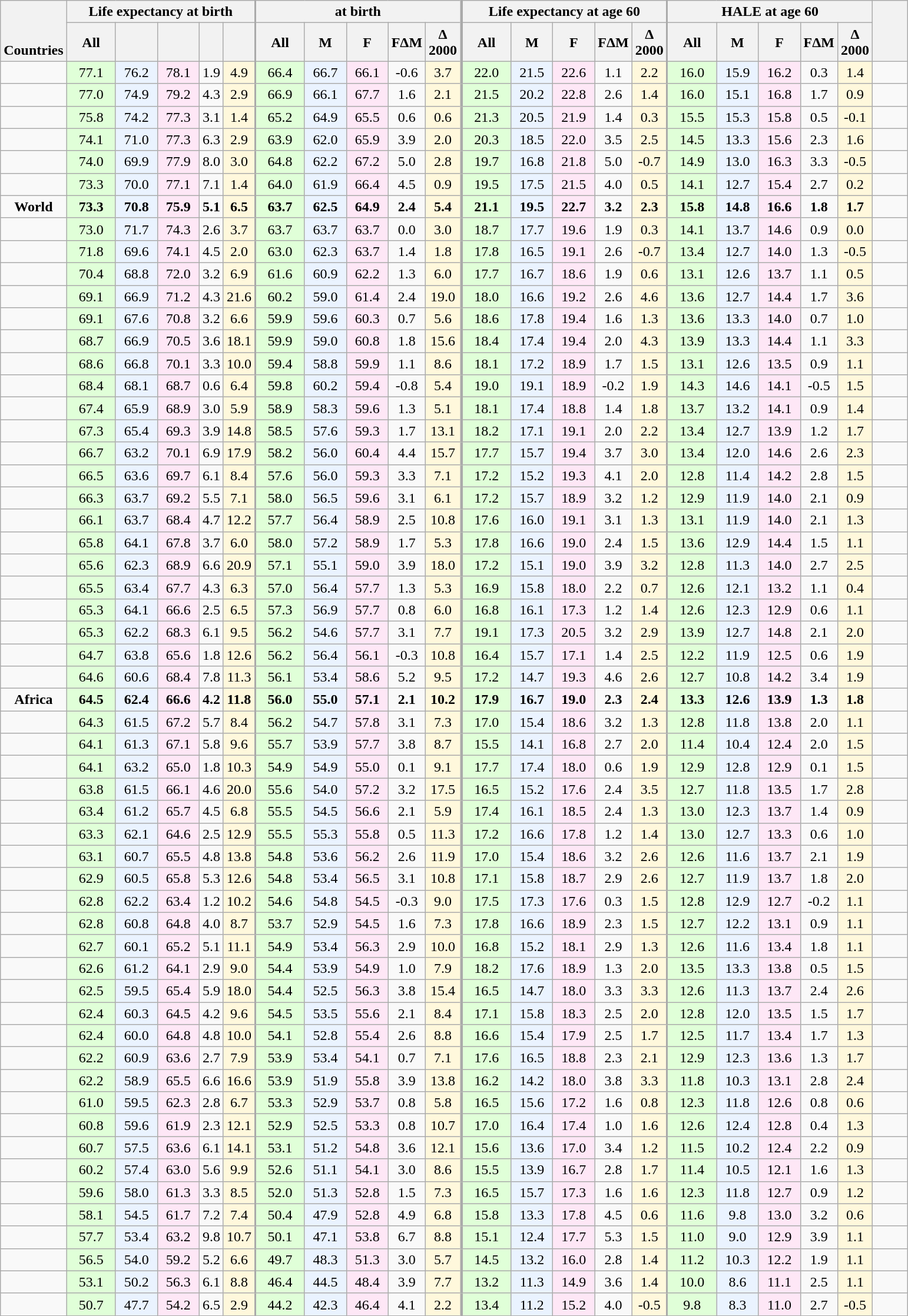<table class="wikitable sortable static-row-numbers sort-under" style="text-align:right;">
<tr class="static-row-header" style="text-align:center;vertical-align:bottom;">
<th rowspan=2>Countries</th>
<th colspan=5>Life expectancy at birth</th>
<th colspan=5 style="border-left-width:2px;"> at birth</th>
<th colspan=5 style="border-left-width:3px;">Life expectancy at age 60</th>
<th colspan=5 style="border-left-width:2px;">HALE at age 60</th>
<th rowspan=2 style="width:2em;"></th>
</tr>
<tr>
<th style="width:3em;">All</th>
<th style="width:2.5em;"></th>
<th style="width:2.5em;"></th>
<th></th>
<th></th>
<th style="width:3em; border-left-width:2px;">All</th>
<th style="width:2.5em;">M</th>
<th style="width:2.5em;">F</th>
<th>FΔM</th>
<th>Δ<br>2000</th>
<th style="width:3em; border-left-width:3px;">All</th>
<th style="width:2.5em;">M</th>
<th style="width:2.5em;">F</th>
<th>FΔM</th>
<th>Δ<br>2000</th>
<th style="width:3em; border-left-width:2px;">All</th>
<th style="width:2.5em;">M</th>
<th style="width:2.5em;">F</th>
<th>FΔM</th>
<th>Δ<br>2000</th>
</tr>
<tr>
<td align=left></td>
<td style="text-align:center; background:#e0ffd8;">77.1</td>
<td style="text-align:center; background:#eaf3ff;">76.2</td>
<td style="text-align:center; background:#fee7f6;">78.1</td>
<td style="text-align:center;">1.9</td>
<td style="text-align:center; background:#fff8dc;">4.9</td>
<td style="text-align:center; background:#e0ffd8; border-left-width:2px;">66.4</td>
<td style="text-align:center; background:#eaf3ff;">66.7</td>
<td style="text-align:center; background:#fee7f6;">66.1</td>
<td style="text-align:center;">-0.6</td>
<td style="text-align:center; background:#fff8dc;">3.7</td>
<td style="text-align:center; background:#e0ffd8; border-left-width:3px;">22.0</td>
<td style="text-align:center; background:#eaf3ff;">21.5</td>
<td style="text-align:center; background:#fee7f6;">22.6</td>
<td style="text-align:center;">1.1</td>
<td style="text-align:center; background:#fff8dc;">2.2</td>
<td style="text-align:center; background:#e0ffd8; border-left-width:2px;">16.0</td>
<td style="text-align:center; background:#eaf3ff;">15.9</td>
<td style="text-align:center; background:#fee7f6;">16.2</td>
<td style="text-align:center;">0.3</td>
<td style="text-align:center; background:#fff8dc;">1.4</td>
<td align=center></td>
</tr>
<tr>
<td align=left></td>
<td style="text-align:center; background:#e0ffd8;">77.0</td>
<td style="text-align:center; background:#eaf3ff;">74.9</td>
<td style="text-align:center; background:#fee7f6;">79.2</td>
<td style="text-align:center;">4.3</td>
<td style="text-align:center; background:#fff8dc;">2.9</td>
<td style="text-align:center; background:#e0ffd8; border-left-width:2px;">66.9</td>
<td style="text-align:center; background:#eaf3ff;">66.1</td>
<td style="text-align:center; background:#fee7f6;">67.7</td>
<td style="text-align:center;">1.6</td>
<td style="text-align:center; background:#fff8dc;">2.1</td>
<td style="text-align:center; background:#e0ffd8; border-left-width:3px;">21.5</td>
<td style="text-align:center; background:#eaf3ff;">20.2</td>
<td style="text-align:center; background:#fee7f6;">22.8</td>
<td style="text-align:center;">2.6</td>
<td style="text-align:center; background:#fff8dc;">1.4</td>
<td style="text-align:center; background:#e0ffd8; border-left-width:2px;">16.0</td>
<td style="text-align:center; background:#eaf3ff;">15.1</td>
<td style="text-align:center; background:#fee7f6;">16.8</td>
<td style="text-align:center;">1.7</td>
<td style="text-align:center; background:#fff8dc;">0.9</td>
<td align=center></td>
</tr>
<tr>
<td align=left></td>
<td style="text-align:center; background:#e0ffd8;">75.8</td>
<td style="text-align:center; background:#eaf3ff;">74.2</td>
<td style="text-align:center; background:#fee7f6;">77.3</td>
<td style="text-align:center;">3.1</td>
<td style="text-align:center; background:#fff8dc;">1.4</td>
<td style="text-align:center; background:#e0ffd8; border-left-width:2px;">65.2</td>
<td style="text-align:center; background:#eaf3ff;">64.9</td>
<td style="text-align:center; background:#fee7f6;">65.5</td>
<td style="text-align:center;">0.6</td>
<td style="text-align:center; background:#fff8dc;">0.6</td>
<td style="text-align:center; background:#e0ffd8; border-left-width:3px;">21.3</td>
<td style="text-align:center; background:#eaf3ff;">20.5</td>
<td style="text-align:center; background:#fee7f6;">21.9</td>
<td style="text-align:center;">1.4</td>
<td style="text-align:center; background:#fff8dc;">0.3</td>
<td style="text-align:center; background:#e0ffd8; border-left-width:2px;">15.5</td>
<td style="text-align:center; background:#eaf3ff;">15.3</td>
<td style="text-align:center; background:#fee7f6;">15.8</td>
<td style="text-align:center;">0.5</td>
<td style="text-align:center; background:#fff8dc;">-0.1</td>
<td align=center></td>
</tr>
<tr>
<td align=left></td>
<td style="text-align:center; background:#e0ffd8;">74.1</td>
<td style="text-align:center; background:#eaf3ff;">71.0</td>
<td style="text-align:center; background:#fee7f6;">77.3</td>
<td style="text-align:center;">6.3</td>
<td style="text-align:center; background:#fff8dc;">2.9</td>
<td style="text-align:center; background:#e0ffd8; border-left-width:2px;">63.9</td>
<td style="text-align:center; background:#eaf3ff;">62.0</td>
<td style="text-align:center; background:#fee7f6;">65.9</td>
<td style="text-align:center;">3.9</td>
<td style="text-align:center; background:#fff8dc;">2.0</td>
<td style="text-align:center; background:#e0ffd8; border-left-width:3px;">20.3</td>
<td style="text-align:center; background:#eaf3ff;">18.5</td>
<td style="text-align:center; background:#fee7f6;">22.0</td>
<td style="text-align:center;">3.5</td>
<td style="text-align:center; background:#fff8dc;">2.5</td>
<td style="text-align:center; background:#e0ffd8; border-left-width:2px;">14.5</td>
<td style="text-align:center; background:#eaf3ff;">13.3</td>
<td style="text-align:center; background:#fee7f6;">15.6</td>
<td style="text-align:center;">2.3</td>
<td style="text-align:center; background:#fff8dc;">1.6</td>
<td align=center></td>
</tr>
<tr>
<td align=left></td>
<td style="text-align:center; background:#e0ffd8;">74.0</td>
<td style="text-align:center; background:#eaf3ff;">69.9</td>
<td style="text-align:center; background:#fee7f6;">77.9</td>
<td style="text-align:center;">8.0</td>
<td style="text-align:center; background:#fff8dc;">3.0</td>
<td style="text-align:center; background:#e0ffd8; border-left-width:2px;">64.8</td>
<td style="text-align:center; background:#eaf3ff;">62.2</td>
<td style="text-align:center; background:#fee7f6;">67.2</td>
<td style="text-align:center;">5.0</td>
<td style="text-align:center; background:#fff8dc;">2.8</td>
<td style="text-align:center; background:#e0ffd8; border-left-width:3px;">19.7</td>
<td style="text-align:center; background:#eaf3ff;">16.8</td>
<td style="text-align:center; background:#fee7f6;">21.8</td>
<td style="text-align:center;">5.0</td>
<td style="text-align:center; background:#fff8dc;">-0.7</td>
<td style="text-align:center; background:#e0ffd8; border-left-width:2px;">14.9</td>
<td style="text-align:center; background:#eaf3ff;">13.0</td>
<td style="text-align:center; background:#fee7f6;">16.3</td>
<td style="text-align:center;">3.3</td>
<td style="text-align:center; background:#fff8dc;">-0.5</td>
<td align=center></td>
</tr>
<tr>
<td align=left></td>
<td style="text-align:center; background:#e0ffd8;">73.3</td>
<td style="text-align:center; background:#eaf3ff;">70.0</td>
<td style="text-align:center; background:#fee7f6;">77.1</td>
<td style="text-align:center;">7.1</td>
<td style="text-align:center; background:#fff8dc;">1.4</td>
<td style="text-align:center; background:#e0ffd8; border-left-width:2px;">64.0</td>
<td style="text-align:center; background:#eaf3ff;">61.9</td>
<td style="text-align:center; background:#fee7f6;">66.4</td>
<td style="text-align:center;">4.5</td>
<td style="text-align:center; background:#fff8dc;">0.9</td>
<td style="text-align:center; background:#e0ffd8; border-left-width:3px;">19.5</td>
<td style="text-align:center; background:#eaf3ff;">17.5</td>
<td style="text-align:center; background:#fee7f6;">21.5</td>
<td style="text-align:center;">4.0</td>
<td style="text-align:center; background:#fff8dc;">0.5</td>
<td style="text-align:center; background:#e0ffd8; border-left-width:2px;">14.1</td>
<td style="text-align:center; background:#eaf3ff;">12.7</td>
<td style="text-align:center; background:#fee7f6;">15.4</td>
<td style="text-align:center;">2.7</td>
<td style="text-align:center; background:#fff8dc;">0.2</td>
<td align=center></td>
</tr>
<tr class=static-row-header>
<td align=center><strong>World</strong></td>
<td style="text-align:center; background:#e0ffd8;"><strong>73.3</strong></td>
<td style="text-align:center; background:#eaf3ff;"><strong>70.8</strong></td>
<td style="text-align:center; background:#fee7f6;"><strong>75.9</strong></td>
<td style="text-align:center;"><strong>5.1</strong></td>
<td style="text-align:center; background:#fff8dc;"><strong>6.5</strong></td>
<td style="text-align:center; background:#e0ffd8; border-left-width:2px;"><strong>63.7</strong></td>
<td style="text-align:center; background:#eaf3ff;"><strong>62.5</strong></td>
<td style="text-align:center; background:#fee7f6;"><strong>64.9</strong></td>
<td style="text-align:center;"><strong>2.4</strong></td>
<td style="text-align:center; background:#fff8dc;"><strong>5.4</strong></td>
<td style="text-align:center; background:#e0ffd8; border-left-width:3px;"><strong>21.1</strong></td>
<td style="text-align:center; background:#eaf3ff;"><strong>19.5</strong></td>
<td style="text-align:center; background:#fee7f6;"><strong>22.7</strong></td>
<td style="text-align:center;"><strong>3.2</strong></td>
<td style="text-align:center; background:#fff8dc;"><strong>2.3</strong></td>
<td style="text-align:center; background:#e0ffd8; border-left-width:2px;"><strong>15.8</strong></td>
<td style="text-align:center; background:#eaf3ff;"><strong>14.8</strong></td>
<td style="text-align:center; background:#fee7f6;"><strong>16.6</strong></td>
<td style="text-align:center;"><strong>1.8</strong></td>
<td style="text-align:center; background:#fff8dc;"><strong>1.7</strong></td>
<td></td>
</tr>
<tr>
<td align=left></td>
<td style="text-align:center; background:#e0ffd8;">73.0</td>
<td style="text-align:center; background:#eaf3ff;">71.7</td>
<td style="text-align:center; background:#fee7f6;">74.3</td>
<td style="text-align:center;">2.6</td>
<td style="text-align:center; background:#fff8dc;">3.7</td>
<td style="text-align:center; background:#e0ffd8; border-left-width:2px;">63.7</td>
<td style="text-align:center; background:#eaf3ff;">63.7</td>
<td style="text-align:center; background:#fee7f6;">63.7</td>
<td style="text-align:center;">0.0</td>
<td style="text-align:center; background:#fff8dc;">3.0</td>
<td style="text-align:center; background:#e0ffd8; border-left-width:3px;">18.7</td>
<td style="text-align:center; background:#eaf3ff;">17.7</td>
<td style="text-align:center; background:#fee7f6;">19.6</td>
<td style="text-align:center;">1.9</td>
<td style="text-align:center; background:#fff8dc;">0.3</td>
<td style="text-align:center; background:#e0ffd8; border-left-width:2px;">14.1</td>
<td style="text-align:center; background:#eaf3ff;">13.7</td>
<td style="text-align:center; background:#fee7f6;">14.6</td>
<td style="text-align:center;">0.9</td>
<td style="text-align:center; background:#fff8dc;">0.0</td>
<td align=center></td>
</tr>
<tr>
<td align=left></td>
<td style="text-align:center; background:#e0ffd8;">71.8</td>
<td style="text-align:center; background:#eaf3ff;">69.6</td>
<td style="text-align:center; background:#fee7f6;">74.1</td>
<td style="text-align:center;">4.5</td>
<td style="text-align:center; background:#fff8dc;">2.0</td>
<td style="text-align:center; background:#e0ffd8; border-left-width:2px;">63.0</td>
<td style="text-align:center; background:#eaf3ff;">62.3</td>
<td style="text-align:center; background:#fee7f6;">63.7</td>
<td style="text-align:center;">1.4</td>
<td style="text-align:center; background:#fff8dc;">1.8</td>
<td style="text-align:center; background:#e0ffd8; border-left-width:3px;">17.8</td>
<td style="text-align:center; background:#eaf3ff;">16.5</td>
<td style="text-align:center; background:#fee7f6;">19.1</td>
<td style="text-align:center;">2.6</td>
<td style="text-align:center; background:#fff8dc;">-0.7</td>
<td style="text-align:center; background:#e0ffd8; border-left-width:2px;">13.4</td>
<td style="text-align:center; background:#eaf3ff;">12.7</td>
<td style="text-align:center; background:#fee7f6;">14.0</td>
<td style="text-align:center;">1.3</td>
<td style="text-align:center; background:#fff8dc;">-0.5</td>
<td align=center></td>
</tr>
<tr>
<td align=left></td>
<td style="text-align:center; background:#e0ffd8;">70.4</td>
<td style="text-align:center; background:#eaf3ff;">68.8</td>
<td style="text-align:center; background:#fee7f6;">72.0</td>
<td style="text-align:center;">3.2</td>
<td style="text-align:center; background:#fff8dc;">6.9</td>
<td style="text-align:center; background:#e0ffd8; border-left-width:2px;">61.6</td>
<td style="text-align:center; background:#eaf3ff;">60.9</td>
<td style="text-align:center; background:#fee7f6;">62.2</td>
<td style="text-align:center;">1.3</td>
<td style="text-align:center; background:#fff8dc;">6.0</td>
<td style="text-align:center; background:#e0ffd8; border-left-width:3px;">17.7</td>
<td style="text-align:center; background:#eaf3ff;">16.7</td>
<td style="text-align:center; background:#fee7f6;">18.6</td>
<td style="text-align:center;">1.9</td>
<td style="text-align:center; background:#fff8dc;">0.6</td>
<td style="text-align:center; background:#e0ffd8; border-left-width:2px;">13.1</td>
<td style="text-align:center; background:#eaf3ff;">12.6</td>
<td style="text-align:center; background:#fee7f6;">13.7</td>
<td style="text-align:center;">1.1</td>
<td style="text-align:center; background:#fff8dc;">0.5</td>
<td align=center></td>
</tr>
<tr>
<td align=left></td>
<td style="text-align:center; background:#e0ffd8;">69.1</td>
<td style="text-align:center; background:#eaf3ff;">66.9</td>
<td style="text-align:center; background:#fee7f6;">71.2</td>
<td style="text-align:center;">4.3</td>
<td style="text-align:center; background:#fff8dc;">21.6</td>
<td style="text-align:center; background:#e0ffd8; border-left-width:2px;">60.2</td>
<td style="text-align:center; background:#eaf3ff;">59.0</td>
<td style="text-align:center; background:#fee7f6;">61.4</td>
<td style="text-align:center;">2.4</td>
<td style="text-align:center; background:#fff8dc;">19.0</td>
<td style="text-align:center; background:#e0ffd8; border-left-width:3px;">18.0</td>
<td style="text-align:center; background:#eaf3ff;">16.6</td>
<td style="text-align:center; background:#fee7f6;">19.2</td>
<td style="text-align:center;">2.6</td>
<td style="text-align:center; background:#fff8dc;">4.6</td>
<td style="text-align:center; background:#e0ffd8; border-left-width:2px;">13.6</td>
<td style="text-align:center; background:#eaf3ff;">12.7</td>
<td style="text-align:center; background:#fee7f6;">14.4</td>
<td style="text-align:center;">1.7</td>
<td style="text-align:center; background:#fff8dc;">3.6</td>
<td align=center></td>
</tr>
<tr>
<td align=left></td>
<td style="text-align:center; background:#e0ffd8;">69.1</td>
<td style="text-align:center; background:#eaf3ff;">67.6</td>
<td style="text-align:center; background:#fee7f6;">70.8</td>
<td style="text-align:center;">3.2</td>
<td style="text-align:center; background:#fff8dc;">6.6</td>
<td style="text-align:center; background:#e0ffd8; border-left-width:2px;">59.9</td>
<td style="text-align:center; background:#eaf3ff;">59.6</td>
<td style="text-align:center; background:#fee7f6;">60.3</td>
<td style="text-align:center;">0.7</td>
<td style="text-align:center; background:#fff8dc;">5.6</td>
<td style="text-align:center; background:#e0ffd8; border-left-width:3px;">18.6</td>
<td style="text-align:center; background:#eaf3ff;">17.8</td>
<td style="text-align:center; background:#fee7f6;">19.4</td>
<td style="text-align:center;">1.6</td>
<td style="text-align:center; background:#fff8dc;">1.3</td>
<td style="text-align:center; background:#e0ffd8; border-left-width:2px;">13.6</td>
<td style="text-align:center; background:#eaf3ff;">13.3</td>
<td style="text-align:center; background:#fee7f6;">14.0</td>
<td style="text-align:center;">0.7</td>
<td style="text-align:center; background:#fff8dc;">1.0</td>
<td align=center></td>
</tr>
<tr>
<td align=left></td>
<td style="text-align:center; background:#e0ffd8;">68.7</td>
<td style="text-align:center; background:#eaf3ff;">66.9</td>
<td style="text-align:center; background:#fee7f6;">70.5</td>
<td style="text-align:center;">3.6</td>
<td style="text-align:center; background:#fff8dc;">18.1</td>
<td style="text-align:center; background:#e0ffd8; border-left-width:2px;">59.9</td>
<td style="text-align:center; background:#eaf3ff;">59.0</td>
<td style="text-align:center; background:#fee7f6;">60.8</td>
<td style="text-align:center;">1.8</td>
<td style="text-align:center; background:#fff8dc;">15.6</td>
<td style="text-align:center; background:#e0ffd8; border-left-width:3px;">18.4</td>
<td style="text-align:center; background:#eaf3ff;">17.4</td>
<td style="text-align:center; background:#fee7f6;">19.4</td>
<td style="text-align:center;">2.0</td>
<td style="text-align:center; background:#fff8dc;">4.3</td>
<td style="text-align:center; background:#e0ffd8; border-left-width:2px;">13.9</td>
<td style="text-align:center; background:#eaf3ff;">13.3</td>
<td style="text-align:center; background:#fee7f6;">14.4</td>
<td style="text-align:center;">1.1</td>
<td style="text-align:center; background:#fff8dc;">3.3</td>
<td align=center></td>
</tr>
<tr>
<td align=left></td>
<td style="text-align:center; background:#e0ffd8;">68.6</td>
<td style="text-align:center; background:#eaf3ff;">66.8</td>
<td style="text-align:center; background:#fee7f6;">70.1</td>
<td style="text-align:center;">3.3</td>
<td style="text-align:center; background:#fff8dc;">10.0</td>
<td style="text-align:center; background:#e0ffd8; border-left-width:2px;">59.4</td>
<td style="text-align:center; background:#eaf3ff;">58.8</td>
<td style="text-align:center; background:#fee7f6;">59.9</td>
<td style="text-align:center;">1.1</td>
<td style="text-align:center; background:#fff8dc;">8.6</td>
<td style="text-align:center; background:#e0ffd8; border-left-width:3px;">18.1</td>
<td style="text-align:center; background:#eaf3ff;">17.2</td>
<td style="text-align:center; background:#fee7f6;">18.9</td>
<td style="text-align:center;">1.7</td>
<td style="text-align:center; background:#fff8dc;">1.5</td>
<td style="text-align:center; background:#e0ffd8; border-left-width:2px;">13.1</td>
<td style="text-align:center; background:#eaf3ff;">12.6</td>
<td style="text-align:center; background:#fee7f6;">13.5</td>
<td style="text-align:center;">0.9</td>
<td style="text-align:center; background:#fff8dc;">1.1</td>
<td align=center></td>
</tr>
<tr>
<td align=left></td>
<td style="text-align:center; background:#e0ffd8;">68.4</td>
<td style="text-align:center; background:#eaf3ff;">68.1</td>
<td style="text-align:center; background:#fee7f6;">68.7</td>
<td style="text-align:center;">0.6</td>
<td style="text-align:center; background:#fff8dc;">6.4</td>
<td style="text-align:center; background:#e0ffd8; border-left-width:2px;">59.8</td>
<td style="text-align:center; background:#eaf3ff;">60.2</td>
<td style="text-align:center; background:#fee7f6;">59.4</td>
<td style="text-align:center;">-0.8</td>
<td style="text-align:center; background:#fff8dc;">5.4</td>
<td style="text-align:center; background:#e0ffd8; border-left-width:3px;">19.0</td>
<td style="text-align:center; background:#eaf3ff;">19.1</td>
<td style="text-align:center; background:#fee7f6;">18.9</td>
<td style="text-align:center;">-0.2</td>
<td style="text-align:center; background:#fff8dc;">1.9</td>
<td style="text-align:center; background:#e0ffd8; border-left-width:2px;">14.3</td>
<td style="text-align:center; background:#eaf3ff;">14.6</td>
<td style="text-align:center; background:#fee7f6;">14.1</td>
<td style="text-align:center;">-0.5</td>
<td style="text-align:center; background:#fff8dc;">1.5</td>
<td align=center></td>
</tr>
<tr>
<td align=left></td>
<td style="text-align:center; background:#e0ffd8;">67.4</td>
<td style="text-align:center; background:#eaf3ff;">65.9</td>
<td style="text-align:center; background:#fee7f6;">68.9</td>
<td style="text-align:center;">3.0</td>
<td style="text-align:center; background:#fff8dc;">5.9</td>
<td style="text-align:center; background:#e0ffd8; border-left-width:2px;">58.9</td>
<td style="text-align:center; background:#eaf3ff;">58.3</td>
<td style="text-align:center; background:#fee7f6;">59.6</td>
<td style="text-align:center;">1.3</td>
<td style="text-align:center; background:#fff8dc;">5.1</td>
<td style="text-align:center; background:#e0ffd8; border-left-width:3px;">18.1</td>
<td style="text-align:center; background:#eaf3ff;">17.4</td>
<td style="text-align:center; background:#fee7f6;">18.8</td>
<td style="text-align:center;">1.4</td>
<td style="text-align:center; background:#fff8dc;">1.8</td>
<td style="text-align:center; background:#e0ffd8; border-left-width:2px;">13.7</td>
<td style="text-align:center; background:#eaf3ff;">13.2</td>
<td style="text-align:center; background:#fee7f6;">14.1</td>
<td style="text-align:center;">0.9</td>
<td style="text-align:center; background:#fff8dc;">1.4</td>
<td align=center></td>
</tr>
<tr>
<td align=left></td>
<td style="text-align:center; background:#e0ffd8;">67.3</td>
<td style="text-align:center; background:#eaf3ff;">65.4</td>
<td style="text-align:center; background:#fee7f6;">69.3</td>
<td style="text-align:center;">3.9</td>
<td style="text-align:center; background:#fff8dc;">14.8</td>
<td style="text-align:center; background:#e0ffd8; border-left-width:2px;">58.5</td>
<td style="text-align:center; background:#eaf3ff;">57.6</td>
<td style="text-align:center; background:#fee7f6;">59.3</td>
<td style="text-align:center;">1.7</td>
<td style="text-align:center; background:#fff8dc;">13.1</td>
<td style="text-align:center; background:#e0ffd8; border-left-width:3px;">18.2</td>
<td style="text-align:center; background:#eaf3ff;">17.1</td>
<td style="text-align:center; background:#fee7f6;">19.1</td>
<td style="text-align:center;">2.0</td>
<td style="text-align:center; background:#fff8dc;">2.2</td>
<td style="text-align:center; background:#e0ffd8; border-left-width:2px;">13.4</td>
<td style="text-align:center; background:#eaf3ff;">12.7</td>
<td style="text-align:center; background:#fee7f6;">13.9</td>
<td style="text-align:center;">1.2</td>
<td style="text-align:center; background:#fff8dc;">1.7</td>
<td align=center></td>
</tr>
<tr>
<td align=left></td>
<td style="text-align:center; background:#e0ffd8;">66.7</td>
<td style="text-align:center; background:#eaf3ff;">63.2</td>
<td style="text-align:center; background:#fee7f6;">70.1</td>
<td style="text-align:center;">6.9</td>
<td style="text-align:center; background:#fff8dc;">17.9</td>
<td style="text-align:center; background:#e0ffd8; border-left-width:2px;">58.2</td>
<td style="text-align:center; background:#eaf3ff;">56.0</td>
<td style="text-align:center; background:#fee7f6;">60.4</td>
<td style="text-align:center;">4.4</td>
<td style="text-align:center; background:#fff8dc;">15.7</td>
<td style="text-align:center; background:#e0ffd8; border-left-width:3px;">17.7</td>
<td style="text-align:center; background:#eaf3ff;">15.7</td>
<td style="text-align:center; background:#fee7f6;">19.4</td>
<td style="text-align:center;">3.7</td>
<td style="text-align:center; background:#fff8dc;">3.0</td>
<td style="text-align:center; background:#e0ffd8; border-left-width:2px;">13.4</td>
<td style="text-align:center; background:#eaf3ff;">12.0</td>
<td style="text-align:center; background:#fee7f6;">14.6</td>
<td style="text-align:center;">2.6</td>
<td style="text-align:center; background:#fff8dc;">2.3</td>
<td align=center></td>
</tr>
<tr>
<td align=left></td>
<td style="text-align:center; background:#e0ffd8;">66.5</td>
<td style="text-align:center; background:#eaf3ff;">63.6</td>
<td style="text-align:center; background:#fee7f6;">69.7</td>
<td style="text-align:center;">6.1</td>
<td style="text-align:center; background:#fff8dc;">8.4</td>
<td style="text-align:center; background:#e0ffd8; border-left-width:2px;">57.6</td>
<td style="text-align:center; background:#eaf3ff;">56.0</td>
<td style="text-align:center; background:#fee7f6;">59.3</td>
<td style="text-align:center;">3.3</td>
<td style="text-align:center; background:#fff8dc;">7.1</td>
<td style="text-align:center; background:#e0ffd8; border-left-width:3px;">17.2</td>
<td style="text-align:center; background:#eaf3ff;">15.2</td>
<td style="text-align:center; background:#fee7f6;">19.3</td>
<td style="text-align:center;">4.1</td>
<td style="text-align:center; background:#fff8dc;">2.0</td>
<td style="text-align:center; background:#e0ffd8; border-left-width:2px;">12.8</td>
<td style="text-align:center; background:#eaf3ff;">11.4</td>
<td style="text-align:center; background:#fee7f6;">14.2</td>
<td style="text-align:center;">2.8</td>
<td style="text-align:center; background:#fff8dc;">1.5</td>
<td align=center></td>
</tr>
<tr>
<td align=left></td>
<td style="text-align:center; background:#e0ffd8;">66.3</td>
<td style="text-align:center; background:#eaf3ff;">63.7</td>
<td style="text-align:center; background:#fee7f6;">69.2</td>
<td style="text-align:center;">5.5</td>
<td style="text-align:center; background:#fff8dc;">7.1</td>
<td style="text-align:center; background:#e0ffd8; border-left-width:2px;">58.0</td>
<td style="text-align:center; background:#eaf3ff;">56.5</td>
<td style="text-align:center; background:#fee7f6;">59.6</td>
<td style="text-align:center;">3.1</td>
<td style="text-align:center; background:#fff8dc;">6.1</td>
<td style="text-align:center; background:#e0ffd8; border-left-width:3px;">17.2</td>
<td style="text-align:center; background:#eaf3ff;">15.7</td>
<td style="text-align:center; background:#fee7f6;">18.9</td>
<td style="text-align:center;">3.2</td>
<td style="text-align:center; background:#fff8dc;">1.2</td>
<td style="text-align:center; background:#e0ffd8; border-left-width:2px;">12.9</td>
<td style="text-align:center; background:#eaf3ff;">11.9</td>
<td style="text-align:center; background:#fee7f6;">14.0</td>
<td style="text-align:center;">2.1</td>
<td style="text-align:center; background:#fff8dc;">0.9</td>
<td align=center></td>
</tr>
<tr>
<td align=left></td>
<td style="text-align:center; background:#e0ffd8;">66.1</td>
<td style="text-align:center; background:#eaf3ff;">63.7</td>
<td style="text-align:center; background:#fee7f6;">68.4</td>
<td style="text-align:center;">4.7</td>
<td style="text-align:center; background:#fff8dc;">12.2</td>
<td style="text-align:center; background:#e0ffd8; border-left-width:2px;">57.7</td>
<td style="text-align:center; background:#eaf3ff;">56.4</td>
<td style="text-align:center; background:#fee7f6;">58.9</td>
<td style="text-align:center;">2.5</td>
<td style="text-align:center; background:#fff8dc;">10.8</td>
<td style="text-align:center; background:#e0ffd8; border-left-width:3px;">17.6</td>
<td style="text-align:center; background:#eaf3ff;">16.0</td>
<td style="text-align:center; background:#fee7f6;">19.1</td>
<td style="text-align:center;">3.1</td>
<td style="text-align:center; background:#fff8dc;">1.3</td>
<td style="text-align:center; background:#e0ffd8; border-left-width:2px;">13.1</td>
<td style="text-align:center; background:#eaf3ff;">11.9</td>
<td style="text-align:center; background:#fee7f6;">14.0</td>
<td style="text-align:center;">2.1</td>
<td style="text-align:center; background:#fff8dc;">1.3</td>
<td align=center></td>
</tr>
<tr>
<td align=left></td>
<td style="text-align:center; background:#e0ffd8;">65.8</td>
<td style="text-align:center; background:#eaf3ff;">64.1</td>
<td style="text-align:center; background:#fee7f6;">67.8</td>
<td style="text-align:center;">3.7</td>
<td style="text-align:center; background:#fff8dc;">6.0</td>
<td style="text-align:center; background:#e0ffd8; border-left-width:2px;">58.0</td>
<td style="text-align:center; background:#eaf3ff;">57.2</td>
<td style="text-align:center; background:#fee7f6;">58.9</td>
<td style="text-align:center;">1.7</td>
<td style="text-align:center; background:#fff8dc;">5.3</td>
<td style="text-align:center; background:#e0ffd8; border-left-width:3px;">17.8</td>
<td style="text-align:center; background:#eaf3ff;">16.6</td>
<td style="text-align:center; background:#fee7f6;">19.0</td>
<td style="text-align:center;">2.4</td>
<td style="text-align:center; background:#fff8dc;">1.5</td>
<td style="text-align:center; background:#e0ffd8; border-left-width:2px;">13.6</td>
<td style="text-align:center; background:#eaf3ff;">12.9</td>
<td style="text-align:center; background:#fee7f6;">14.4</td>
<td style="text-align:center;">1.5</td>
<td style="text-align:center; background:#fff8dc;">1.1</td>
<td align=center></td>
</tr>
<tr>
<td align=left></td>
<td style="text-align:center; background:#e0ffd8;">65.6</td>
<td style="text-align:center; background:#eaf3ff;">62.3</td>
<td style="text-align:center; background:#fee7f6;">68.9</td>
<td style="text-align:center;">6.6</td>
<td style="text-align:center; background:#fff8dc;">20.9</td>
<td style="text-align:center; background:#e0ffd8; border-left-width:2px;">57.1</td>
<td style="text-align:center; background:#eaf3ff;">55.1</td>
<td style="text-align:center; background:#fee7f6;">59.0</td>
<td style="text-align:center;">3.9</td>
<td style="text-align:center; background:#fff8dc;">18.0</td>
<td style="text-align:center; background:#e0ffd8; border-left-width:3px;">17.2</td>
<td style="text-align:center; background:#eaf3ff;">15.1</td>
<td style="text-align:center; background:#fee7f6;">19.0</td>
<td style="text-align:center;">3.9</td>
<td style="text-align:center; background:#fff8dc;">3.2</td>
<td style="text-align:center; background:#e0ffd8; border-left-width:2px;">12.8</td>
<td style="text-align:center; background:#eaf3ff;">11.3</td>
<td style="text-align:center; background:#fee7f6;">14.0</td>
<td style="text-align:center;">2.7</td>
<td style="text-align:center; background:#fff8dc;">2.5</td>
<td align=center></td>
</tr>
<tr>
<td align=left></td>
<td style="text-align:center; background:#e0ffd8;">65.5</td>
<td style="text-align:center; background:#eaf3ff;">63.4</td>
<td style="text-align:center; background:#fee7f6;">67.7</td>
<td style="text-align:center;">4.3</td>
<td style="text-align:center; background:#fff8dc;">6.3</td>
<td style="text-align:center; background:#e0ffd8; border-left-width:2px;">57.0</td>
<td style="text-align:center; background:#eaf3ff;">56.4</td>
<td style="text-align:center; background:#fee7f6;">57.7</td>
<td style="text-align:center;">1.3</td>
<td style="text-align:center; background:#fff8dc;">5.3</td>
<td style="text-align:center; background:#e0ffd8; border-left-width:3px;">16.9</td>
<td style="text-align:center; background:#eaf3ff;">15.8</td>
<td style="text-align:center; background:#fee7f6;">18.0</td>
<td style="text-align:center;">2.2</td>
<td style="text-align:center; background:#fff8dc;">0.7</td>
<td style="text-align:center; background:#e0ffd8; border-left-width:2px;">12.6</td>
<td style="text-align:center; background:#eaf3ff;">12.1</td>
<td style="text-align:center; background:#fee7f6;">13.2</td>
<td style="text-align:center;">1.1</td>
<td style="text-align:center; background:#fff8dc;">0.4</td>
<td align=center></td>
</tr>
<tr>
<td align=left></td>
<td style="text-align:center; background:#e0ffd8;">65.3</td>
<td style="text-align:center; background:#eaf3ff;">64.1</td>
<td style="text-align:center; background:#fee7f6;">66.6</td>
<td style="text-align:center;">2.5</td>
<td style="text-align:center; background:#fff8dc;">6.5</td>
<td style="text-align:center; background:#e0ffd8; border-left-width:2px;">57.3</td>
<td style="text-align:center; background:#eaf3ff;">56.9</td>
<td style="text-align:center; background:#fee7f6;">57.7</td>
<td style="text-align:center;">0.8</td>
<td style="text-align:center; background:#fff8dc;">6.0</td>
<td style="text-align:center; background:#e0ffd8; border-left-width:3px;">16.8</td>
<td style="text-align:center; background:#eaf3ff;">16.1</td>
<td style="text-align:center; background:#fee7f6;">17.3</td>
<td style="text-align:center;">1.2</td>
<td style="text-align:center; background:#fff8dc;">1.4</td>
<td style="text-align:center; background:#e0ffd8; border-left-width:2px;">12.6</td>
<td style="text-align:center; background:#eaf3ff;">12.3</td>
<td style="text-align:center; background:#fee7f6;">12.9</td>
<td style="text-align:center;">0.6</td>
<td style="text-align:center; background:#fff8dc;">1.1</td>
<td align=center></td>
</tr>
<tr>
<td align=left></td>
<td style="text-align:center; background:#e0ffd8;">65.3</td>
<td style="text-align:center; background:#eaf3ff;">62.2</td>
<td style="text-align:center; background:#fee7f6;">68.3</td>
<td style="text-align:center;">6.1</td>
<td style="text-align:center; background:#fff8dc;">9.5</td>
<td style="text-align:center; background:#e0ffd8; border-left-width:2px;">56.2</td>
<td style="text-align:center; background:#eaf3ff;">54.6</td>
<td style="text-align:center; background:#fee7f6;">57.7</td>
<td style="text-align:center;">3.1</td>
<td style="text-align:center; background:#fff8dc;">7.7</td>
<td style="text-align:center; background:#e0ffd8; border-left-width:3px;">19.1</td>
<td style="text-align:center; background:#eaf3ff;">17.3</td>
<td style="text-align:center; background:#fee7f6;">20.5</td>
<td style="text-align:center;">3.2</td>
<td style="text-align:center; background:#fff8dc;">2.9</td>
<td style="text-align:center; background:#e0ffd8; border-left-width:2px;">13.9</td>
<td style="text-align:center; background:#eaf3ff;">12.7</td>
<td style="text-align:center; background:#fee7f6;">14.8</td>
<td style="text-align:center;">2.1</td>
<td style="text-align:center; background:#fff8dc;">2.0</td>
<td align=center></td>
</tr>
<tr>
<td align=left></td>
<td style="text-align:center; background:#e0ffd8;">64.7</td>
<td style="text-align:center; background:#eaf3ff;">63.8</td>
<td style="text-align:center; background:#fee7f6;">65.6</td>
<td style="text-align:center;">1.8</td>
<td style="text-align:center; background:#fff8dc;">12.6</td>
<td style="text-align:center; background:#e0ffd8; border-left-width:2px;">56.2</td>
<td style="text-align:center; background:#eaf3ff;">56.4</td>
<td style="text-align:center; background:#fee7f6;">56.1</td>
<td style="text-align:center;">-0.3</td>
<td style="text-align:center; background:#fff8dc;">10.8</td>
<td style="text-align:center; background:#e0ffd8; border-left-width:3px;">16.4</td>
<td style="text-align:center; background:#eaf3ff;">15.7</td>
<td style="text-align:center; background:#fee7f6;">17.1</td>
<td style="text-align:center;">1.4</td>
<td style="text-align:center; background:#fff8dc;">2.5</td>
<td style="text-align:center; background:#e0ffd8; border-left-width:2px;">12.2</td>
<td style="text-align:center; background:#eaf3ff;">11.9</td>
<td style="text-align:center; background:#fee7f6;">12.5</td>
<td style="text-align:center;">0.6</td>
<td style="text-align:center; background:#fff8dc;">1.9</td>
<td align=center></td>
</tr>
<tr>
<td align=left></td>
<td style="text-align:center; background:#e0ffd8;">64.6</td>
<td style="text-align:center; background:#eaf3ff;">60.6</td>
<td style="text-align:center; background:#fee7f6;">68.4</td>
<td style="text-align:center;">7.8</td>
<td style="text-align:center; background:#fff8dc;">11.3</td>
<td style="text-align:center; background:#e0ffd8; border-left-width:2px;">56.1</td>
<td style="text-align:center; background:#eaf3ff;">53.4</td>
<td style="text-align:center; background:#fee7f6;">58.6</td>
<td style="text-align:center;">5.2</td>
<td style="text-align:center; background:#fff8dc;">9.5</td>
<td style="text-align:center; background:#e0ffd8; border-left-width:3px;">17.2</td>
<td style="text-align:center; background:#eaf3ff;">14.7</td>
<td style="text-align:center; background:#fee7f6;">19.3</td>
<td style="text-align:center;">4.6</td>
<td style="text-align:center; background:#fff8dc;">2.6</td>
<td style="text-align:center; background:#e0ffd8; border-left-width:2px;">12.7</td>
<td style="text-align:center; background:#eaf3ff;">10.8</td>
<td style="text-align:center; background:#fee7f6;">14.2</td>
<td style="text-align:center;">3.4</td>
<td style="text-align:center; background:#fff8dc;">1.9</td>
<td align=center></td>
</tr>
<tr class=static-row-header>
<td align=center><strong>Africa</strong></td>
<td style="text-align:center; background:#e0ffd8;"><strong>64.5</strong></td>
<td style="text-align:center; background:#eaf3ff;"><strong>62.4</strong></td>
<td style="text-align:center; background:#fee7f6;"><strong>66.6</strong></td>
<td style="text-align:center;"><strong>4.2</strong></td>
<td style="text-align:center; background:#fff8dc;"><strong>11.8</strong></td>
<td style="text-align:center; background:#e0ffd8; border-left-width:2px;"><strong>56.0</strong></td>
<td style="text-align:center; background:#eaf3ff;"><strong>55.0</strong></td>
<td style="text-align:center; background:#fee7f6;"><strong>57.1</strong></td>
<td style="text-align:center;"><strong>2.1</strong></td>
<td style="text-align:center; background:#fff8dc;"><strong>10.2</strong></td>
<td style="text-align:center; background:#e0ffd8; border-left-width:3px;"><strong>17.9</strong></td>
<td style="text-align:center; background:#eaf3ff;"><strong>16.7</strong></td>
<td style="text-align:center; background:#fee7f6;"><strong>19.0</strong></td>
<td style="text-align:center;"><strong>2.3</strong></td>
<td style="text-align:center; background:#fff8dc;"><strong>2.4</strong></td>
<td style="text-align:center; background:#e0ffd8; border-left-width:2px;"><strong>13.3</strong></td>
<td style="text-align:center; background:#eaf3ff;"><strong>12.6</strong></td>
<td style="text-align:center; background:#fee7f6;"><strong>13.9</strong></td>
<td style="text-align:center;"><strong>1.3</strong></td>
<td style="text-align:center; background:#fff8dc;"><strong>1.8</strong></td>
<td></td>
</tr>
<tr>
<td align=left></td>
<td style="text-align:center; background:#e0ffd8;">64.3</td>
<td style="text-align:center; background:#eaf3ff;">61.5</td>
<td style="text-align:center; background:#fee7f6;">67.2</td>
<td style="text-align:center;">5.7</td>
<td style="text-align:center; background:#fff8dc;">8.4</td>
<td style="text-align:center; background:#e0ffd8; border-left-width:2px;">56.2</td>
<td style="text-align:center; background:#eaf3ff;">54.7</td>
<td style="text-align:center; background:#fee7f6;">57.8</td>
<td style="text-align:center;">3.1</td>
<td style="text-align:center; background:#fff8dc;">7.3</td>
<td style="text-align:center; background:#e0ffd8; border-left-width:3px;">17.0</td>
<td style="text-align:center; background:#eaf3ff;">15.4</td>
<td style="text-align:center; background:#fee7f6;">18.6</td>
<td style="text-align:center;">3.2</td>
<td style="text-align:center; background:#fff8dc;">1.3</td>
<td style="text-align:center; background:#e0ffd8; border-left-width:2px;">12.8</td>
<td style="text-align:center; background:#eaf3ff;">11.8</td>
<td style="text-align:center; background:#fee7f6;">13.8</td>
<td style="text-align:center;">2.0</td>
<td style="text-align:center; background:#fff8dc;">1.1</td>
<td align=center></td>
</tr>
<tr>
<td align=left></td>
<td style="text-align:center; background:#e0ffd8;">64.1</td>
<td style="text-align:center; background:#eaf3ff;">61.3</td>
<td style="text-align:center; background:#fee7f6;">67.1</td>
<td style="text-align:center;">5.8</td>
<td style="text-align:center; background:#fff8dc;">9.6</td>
<td style="text-align:center; background:#e0ffd8; border-left-width:2px;">55.7</td>
<td style="text-align:center; background:#eaf3ff;">53.9</td>
<td style="text-align:center; background:#fee7f6;">57.7</td>
<td style="text-align:center;">3.8</td>
<td style="text-align:center; background:#fff8dc;">8.7</td>
<td style="text-align:center; background:#e0ffd8; border-left-width:3px;">15.5</td>
<td style="text-align:center; background:#eaf3ff;">14.1</td>
<td style="text-align:center; background:#fee7f6;">16.8</td>
<td style="text-align:center;">2.7</td>
<td style="text-align:center; background:#fff8dc;">2.0</td>
<td style="text-align:center; background:#e0ffd8; border-left-width:2px;">11.4</td>
<td style="text-align:center; background:#eaf3ff;">10.4</td>
<td style="text-align:center; background:#fee7f6;">12.4</td>
<td style="text-align:center;">2.0</td>
<td style="text-align:center; background:#fff8dc;">1.5</td>
<td align=center></td>
</tr>
<tr>
<td align=left></td>
<td style="text-align:center; background:#e0ffd8;">64.1</td>
<td style="text-align:center; background:#eaf3ff;">63.2</td>
<td style="text-align:center; background:#fee7f6;">65.0</td>
<td style="text-align:center;">1.8</td>
<td style="text-align:center; background:#fff8dc;">10.3</td>
<td style="text-align:center; background:#e0ffd8; border-left-width:2px;">54.9</td>
<td style="text-align:center; background:#eaf3ff;">54.9</td>
<td style="text-align:center; background:#fee7f6;">55.0</td>
<td style="text-align:center;">0.1</td>
<td style="text-align:center; background:#fff8dc;">9.1</td>
<td style="text-align:center; background:#e0ffd8; border-left-width:3px;">17.7</td>
<td style="text-align:center; background:#eaf3ff;">17.4</td>
<td style="text-align:center; background:#fee7f6;">18.0</td>
<td style="text-align:center;">0.6</td>
<td style="text-align:center; background:#fff8dc;">1.9</td>
<td style="text-align:center; background:#e0ffd8; border-left-width:2px;">12.9</td>
<td style="text-align:center; background:#eaf3ff;">12.8</td>
<td style="text-align:center; background:#fee7f6;">12.9</td>
<td style="text-align:center;">0.1</td>
<td style="text-align:center; background:#fff8dc;">1.5</td>
<td align=center></td>
</tr>
<tr>
<td align=left></td>
<td style="text-align:center; background:#e0ffd8;">63.8</td>
<td style="text-align:center; background:#eaf3ff;">61.5</td>
<td style="text-align:center; background:#fee7f6;">66.1</td>
<td style="text-align:center;">4.6</td>
<td style="text-align:center; background:#fff8dc;">20.0</td>
<td style="text-align:center; background:#e0ffd8; border-left-width:2px;">55.6</td>
<td style="text-align:center; background:#eaf3ff;">54.0</td>
<td style="text-align:center; background:#fee7f6;">57.2</td>
<td style="text-align:center;">3.2</td>
<td style="text-align:center; background:#fff8dc;">17.5</td>
<td style="text-align:center; background:#e0ffd8; border-left-width:3px;">16.5</td>
<td style="text-align:center; background:#eaf3ff;">15.2</td>
<td style="text-align:center; background:#fee7f6;">17.6</td>
<td style="text-align:center;">2.4</td>
<td style="text-align:center; background:#fff8dc;">3.5</td>
<td style="text-align:center; background:#e0ffd8; border-left-width:2px;">12.7</td>
<td style="text-align:center; background:#eaf3ff;">11.8</td>
<td style="text-align:center; background:#fee7f6;">13.5</td>
<td style="text-align:center;">1.7</td>
<td style="text-align:center; background:#fff8dc;">2.8</td>
<td align=center></td>
</tr>
<tr>
<td align=left></td>
<td style="text-align:center; background:#e0ffd8;">63.4</td>
<td style="text-align:center; background:#eaf3ff;">61.2</td>
<td style="text-align:center; background:#fee7f6;">65.7</td>
<td style="text-align:center;">4.5</td>
<td style="text-align:center; background:#fff8dc;">6.8</td>
<td style="text-align:center; background:#e0ffd8; border-left-width:2px;">55.5</td>
<td style="text-align:center; background:#eaf3ff;">54.5</td>
<td style="text-align:center; background:#fee7f6;">56.6</td>
<td style="text-align:center;">2.1</td>
<td style="text-align:center; background:#fff8dc;">5.9</td>
<td style="text-align:center; background:#e0ffd8; border-left-width:3px;">17.4</td>
<td style="text-align:center; background:#eaf3ff;">16.1</td>
<td style="text-align:center; background:#fee7f6;">18.5</td>
<td style="text-align:center;">2.4</td>
<td style="text-align:center; background:#fff8dc;">1.3</td>
<td style="text-align:center; background:#e0ffd8; border-left-width:2px;">13.0</td>
<td style="text-align:center; background:#eaf3ff;">12.3</td>
<td style="text-align:center; background:#fee7f6;">13.7</td>
<td style="text-align:center;">1.4</td>
<td style="text-align:center; background:#fff8dc;">0.9</td>
<td align=center></td>
</tr>
<tr>
<td align=left></td>
<td style="text-align:center; background:#e0ffd8;">63.3</td>
<td style="text-align:center; background:#eaf3ff;">62.1</td>
<td style="text-align:center; background:#fee7f6;">64.6</td>
<td style="text-align:center;">2.5</td>
<td style="text-align:center; background:#fff8dc;">12.9</td>
<td style="text-align:center; background:#e0ffd8; border-left-width:2px;">55.5</td>
<td style="text-align:center; background:#eaf3ff;">55.3</td>
<td style="text-align:center; background:#fee7f6;">55.8</td>
<td style="text-align:center;">0.5</td>
<td style="text-align:center; background:#fff8dc;">11.3</td>
<td style="text-align:center; background:#e0ffd8; border-left-width:3px;">17.2</td>
<td style="text-align:center; background:#eaf3ff;">16.6</td>
<td style="text-align:center; background:#fee7f6;">17.8</td>
<td style="text-align:center;">1.2</td>
<td style="text-align:center; background:#fff8dc;">1.4</td>
<td style="text-align:center; background:#e0ffd8; border-left-width:2px;">13.0</td>
<td style="text-align:center; background:#eaf3ff;">12.7</td>
<td style="text-align:center; background:#fee7f6;">13.3</td>
<td style="text-align:center;">0.6</td>
<td style="text-align:center; background:#fff8dc;">1.0</td>
<td align=center></td>
</tr>
<tr>
<td align=left></td>
<td style="text-align:center; background:#e0ffd8;">63.1</td>
<td style="text-align:center; background:#eaf3ff;">60.7</td>
<td style="text-align:center; background:#fee7f6;">65.5</td>
<td style="text-align:center;">4.8</td>
<td style="text-align:center; background:#fff8dc;">13.8</td>
<td style="text-align:center; background:#e0ffd8; border-left-width:2px;">54.8</td>
<td style="text-align:center; background:#eaf3ff;">53.6</td>
<td style="text-align:center; background:#fee7f6;">56.2</td>
<td style="text-align:center;">2.6</td>
<td style="text-align:center; background:#fff8dc;">11.9</td>
<td style="text-align:center; background:#e0ffd8; border-left-width:3px;">17.0</td>
<td style="text-align:center; background:#eaf3ff;">15.4</td>
<td style="text-align:center; background:#fee7f6;">18.6</td>
<td style="text-align:center;">3.2</td>
<td style="text-align:center; background:#fff8dc;">2.6</td>
<td style="text-align:center; background:#e0ffd8; border-left-width:2px;">12.6</td>
<td style="text-align:center; background:#eaf3ff;">11.6</td>
<td style="text-align:center; background:#fee7f6;">13.7</td>
<td style="text-align:center;">2.1</td>
<td style="text-align:center; background:#fff8dc;">1.9</td>
<td align=center></td>
</tr>
<tr>
<td align=left></td>
<td style="text-align:center; background:#e0ffd8;">62.9</td>
<td style="text-align:center; background:#eaf3ff;">60.5</td>
<td style="text-align:center; background:#fee7f6;">65.8</td>
<td style="text-align:center;">5.3</td>
<td style="text-align:center; background:#fff8dc;">12.6</td>
<td style="text-align:center; background:#e0ffd8; border-left-width:2px;">54.8</td>
<td style="text-align:center; background:#eaf3ff;">53.4</td>
<td style="text-align:center; background:#fee7f6;">56.5</td>
<td style="text-align:center;">3.1</td>
<td style="text-align:center; background:#fff8dc;">10.8</td>
<td style="text-align:center; background:#e0ffd8; border-left-width:3px;">17.1</td>
<td style="text-align:center; background:#eaf3ff;">15.8</td>
<td style="text-align:center; background:#fee7f6;">18.7</td>
<td style="text-align:center;">2.9</td>
<td style="text-align:center; background:#fff8dc;">2.6</td>
<td style="text-align:center; background:#e0ffd8; border-left-width:2px;">12.7</td>
<td style="text-align:center; background:#eaf3ff;">11.9</td>
<td style="text-align:center; background:#fee7f6;">13.7</td>
<td style="text-align:center;">1.8</td>
<td style="text-align:center; background:#fff8dc;">2.0</td>
<td align=center></td>
</tr>
<tr>
<td align=left></td>
<td style="text-align:center; background:#e0ffd8;">62.8</td>
<td style="text-align:center; background:#eaf3ff;">62.2</td>
<td style="text-align:center; background:#fee7f6;">63.4</td>
<td style="text-align:center;">1.2</td>
<td style="text-align:center; background:#fff8dc;">10.2</td>
<td style="text-align:center; background:#e0ffd8; border-left-width:2px;">54.6</td>
<td style="text-align:center; background:#eaf3ff;">54.8</td>
<td style="text-align:center; background:#fee7f6;">54.5</td>
<td style="text-align:center;">-0.3</td>
<td style="text-align:center; background:#fff8dc;">9.0</td>
<td style="text-align:center; background:#e0ffd8; border-left-width:3px;">17.5</td>
<td style="text-align:center; background:#eaf3ff;">17.3</td>
<td style="text-align:center; background:#fee7f6;">17.6</td>
<td style="text-align:center;">0.3</td>
<td style="text-align:center; background:#fff8dc;">1.5</td>
<td style="text-align:center; background:#e0ffd8; border-left-width:2px;">12.8</td>
<td style="text-align:center; background:#eaf3ff;">12.9</td>
<td style="text-align:center; background:#fee7f6;">12.7</td>
<td style="text-align:center;">-0.2</td>
<td style="text-align:center; background:#fff8dc;">1.1</td>
<td align=center></td>
</tr>
<tr>
<td align=left></td>
<td style="text-align:center; background:#e0ffd8;">62.8</td>
<td style="text-align:center; background:#eaf3ff;">60.8</td>
<td style="text-align:center; background:#fee7f6;">64.8</td>
<td style="text-align:center;">4.0</td>
<td style="text-align:center; background:#fff8dc;">8.7</td>
<td style="text-align:center; background:#e0ffd8; border-left-width:2px;">53.7</td>
<td style="text-align:center; background:#eaf3ff;">52.9</td>
<td style="text-align:center; background:#fee7f6;">54.5</td>
<td style="text-align:center;">1.6</td>
<td style="text-align:center; background:#fff8dc;">7.3</td>
<td style="text-align:center; background:#e0ffd8; border-left-width:3px;">17.8</td>
<td style="text-align:center; background:#eaf3ff;">16.6</td>
<td style="text-align:center; background:#fee7f6;">18.9</td>
<td style="text-align:center;">2.3</td>
<td style="text-align:center; background:#fff8dc;">1.5</td>
<td style="text-align:center; background:#e0ffd8; border-left-width:2px;">12.7</td>
<td style="text-align:center; background:#eaf3ff;">12.2</td>
<td style="text-align:center; background:#fee7f6;">13.1</td>
<td style="text-align:center;">0.9</td>
<td style="text-align:center; background:#fff8dc;">1.1</td>
<td align=center></td>
</tr>
<tr>
<td align=left></td>
<td style="text-align:center; background:#e0ffd8;">62.7</td>
<td style="text-align:center; background:#eaf3ff;">60.1</td>
<td style="text-align:center; background:#fee7f6;">65.2</td>
<td style="text-align:center;">5.1</td>
<td style="text-align:center; background:#fff8dc;">11.1</td>
<td style="text-align:center; background:#e0ffd8; border-left-width:2px;">54.9</td>
<td style="text-align:center; background:#eaf3ff;">53.4</td>
<td style="text-align:center; background:#fee7f6;">56.3</td>
<td style="text-align:center;">2.9</td>
<td style="text-align:center; background:#fff8dc;">10.0</td>
<td style="text-align:center; background:#e0ffd8; border-left-width:3px;">16.8</td>
<td style="text-align:center; background:#eaf3ff;">15.2</td>
<td style="text-align:center; background:#fee7f6;">18.1</td>
<td style="text-align:center;">2.9</td>
<td style="text-align:center; background:#fff8dc;">1.3</td>
<td style="text-align:center; background:#e0ffd8; border-left-width:2px;">12.6</td>
<td style="text-align:center; background:#eaf3ff;">11.6</td>
<td style="text-align:center; background:#fee7f6;">13.4</td>
<td style="text-align:center;">1.8</td>
<td style="text-align:center; background:#fff8dc;">1.1</td>
<td align=center></td>
</tr>
<tr>
<td align=left></td>
<td style="text-align:center; background:#e0ffd8;">62.6</td>
<td style="text-align:center; background:#eaf3ff;">61.2</td>
<td style="text-align:center; background:#fee7f6;">64.1</td>
<td style="text-align:center;">2.9</td>
<td style="text-align:center; background:#fff8dc;">9.0</td>
<td style="text-align:center; background:#e0ffd8; border-left-width:2px;">54.4</td>
<td style="text-align:center; background:#eaf3ff;">53.9</td>
<td style="text-align:center; background:#fee7f6;">54.9</td>
<td style="text-align:center;">1.0</td>
<td style="text-align:center; background:#fff8dc;">7.9</td>
<td style="text-align:center; background:#e0ffd8; border-left-width:3px;">18.2</td>
<td style="text-align:center; background:#eaf3ff;">17.6</td>
<td style="text-align:center; background:#fee7f6;">18.9</td>
<td style="text-align:center;">1.3</td>
<td style="text-align:center; background:#fff8dc;">2.0</td>
<td style="text-align:center; background:#e0ffd8; border-left-width:2px;">13.5</td>
<td style="text-align:center; background:#eaf3ff;">13.3</td>
<td style="text-align:center; background:#fee7f6;">13.8</td>
<td style="text-align:center;">0.5</td>
<td style="text-align:center; background:#fff8dc;">1.5</td>
<td align=center></td>
</tr>
<tr>
<td align=left></td>
<td style="text-align:center; background:#e0ffd8;">62.5</td>
<td style="text-align:center; background:#eaf3ff;">59.5</td>
<td style="text-align:center; background:#fee7f6;">65.4</td>
<td style="text-align:center;">5.9</td>
<td style="text-align:center; background:#fff8dc;">18.0</td>
<td style="text-align:center; background:#e0ffd8; border-left-width:2px;">54.4</td>
<td style="text-align:center; background:#eaf3ff;">52.5</td>
<td style="text-align:center; background:#fee7f6;">56.3</td>
<td style="text-align:center;">3.8</td>
<td style="text-align:center; background:#fff8dc;">15.4</td>
<td style="text-align:center; background:#e0ffd8; border-left-width:3px;">16.5</td>
<td style="text-align:center; background:#eaf3ff;">14.7</td>
<td style="text-align:center; background:#fee7f6;">18.0</td>
<td style="text-align:center;">3.3</td>
<td style="text-align:center; background:#fff8dc;">3.3</td>
<td style="text-align:center; background:#e0ffd8; border-left-width:2px;">12.6</td>
<td style="text-align:center; background:#eaf3ff;">11.3</td>
<td style="text-align:center; background:#fee7f6;">13.7</td>
<td style="text-align:center;">2.4</td>
<td style="text-align:center; background:#fff8dc;">2.6</td>
<td align=center></td>
</tr>
<tr>
<td align=left></td>
<td style="text-align:center; background:#e0ffd8;">62.4</td>
<td style="text-align:center; background:#eaf3ff;">60.3</td>
<td style="text-align:center; background:#fee7f6;">64.5</td>
<td style="text-align:center;">4.2</td>
<td style="text-align:center; background:#fff8dc;">9.6</td>
<td style="text-align:center; background:#e0ffd8; border-left-width:2px;">54.5</td>
<td style="text-align:center; background:#eaf3ff;">53.5</td>
<td style="text-align:center; background:#fee7f6;">55.6</td>
<td style="text-align:center;">2.1</td>
<td style="text-align:center; background:#fff8dc;">8.4</td>
<td style="text-align:center; background:#e0ffd8; border-left-width:3px;">17.1</td>
<td style="text-align:center; background:#eaf3ff;">15.8</td>
<td style="text-align:center; background:#fee7f6;">18.3</td>
<td style="text-align:center;">2.5</td>
<td style="text-align:center; background:#fff8dc;">2.0</td>
<td style="text-align:center; background:#e0ffd8; border-left-width:2px;">12.8</td>
<td style="text-align:center; background:#eaf3ff;">12.0</td>
<td style="text-align:center; background:#fee7f6;">13.5</td>
<td style="text-align:center;">1.5</td>
<td style="text-align:center; background:#fff8dc;">1.7</td>
<td align=center></td>
</tr>
<tr>
<td align=left></td>
<td style="text-align:center; background:#e0ffd8;">62.4</td>
<td style="text-align:center; background:#eaf3ff;">60.0</td>
<td style="text-align:center; background:#fee7f6;">64.8</td>
<td style="text-align:center;">4.8</td>
<td style="text-align:center; background:#fff8dc;">10.0</td>
<td style="text-align:center; background:#e0ffd8; border-left-width:2px;">54.1</td>
<td style="text-align:center; background:#eaf3ff;">52.8</td>
<td style="text-align:center; background:#fee7f6;">55.4</td>
<td style="text-align:center;">2.6</td>
<td style="text-align:center; background:#fff8dc;">8.8</td>
<td style="text-align:center; background:#e0ffd8; border-left-width:3px;">16.6</td>
<td style="text-align:center; background:#eaf3ff;">15.4</td>
<td style="text-align:center; background:#fee7f6;">17.9</td>
<td style="text-align:center;">2.5</td>
<td style="text-align:center; background:#fff8dc;">1.7</td>
<td style="text-align:center; background:#e0ffd8; border-left-width:2px;">12.5</td>
<td style="text-align:center; background:#eaf3ff;">11.7</td>
<td style="text-align:center; background:#fee7f6;">13.4</td>
<td style="text-align:center;">1.7</td>
<td style="text-align:center; background:#fff8dc;">1.3</td>
<td align=center></td>
</tr>
<tr>
<td align=left></td>
<td style="text-align:center; background:#e0ffd8;">62.2</td>
<td style="text-align:center; background:#eaf3ff;">60.9</td>
<td style="text-align:center; background:#fee7f6;">63.6</td>
<td style="text-align:center;">2.7</td>
<td style="text-align:center; background:#fff8dc;">7.9</td>
<td style="text-align:center; background:#e0ffd8; border-left-width:2px;">53.9</td>
<td style="text-align:center; background:#eaf3ff;">53.4</td>
<td style="text-align:center; background:#fee7f6;">54.1</td>
<td style="text-align:center;">0.7</td>
<td style="text-align:center; background:#fff8dc;">7.1</td>
<td style="text-align:center; background:#e0ffd8; border-left-width:3px;">17.6</td>
<td style="text-align:center; background:#eaf3ff;">16.5</td>
<td style="text-align:center; background:#fee7f6;">18.8</td>
<td style="text-align:center;">2.3</td>
<td style="text-align:center; background:#fff8dc;">2.1</td>
<td style="text-align:center; background:#e0ffd8; border-left-width:2px;">12.9</td>
<td style="text-align:center; background:#eaf3ff;">12.3</td>
<td style="text-align:center; background:#fee7f6;">13.6</td>
<td style="text-align:center;">1.3</td>
<td style="text-align:center; background:#fff8dc;">1.7</td>
<td align=center></td>
</tr>
<tr>
<td align=left></td>
<td style="text-align:center; background:#e0ffd8;">62.2</td>
<td style="text-align:center; background:#eaf3ff;">58.9</td>
<td style="text-align:center; background:#fee7f6;">65.5</td>
<td style="text-align:center;">6.6</td>
<td style="text-align:center; background:#fff8dc;">16.6</td>
<td style="text-align:center; background:#e0ffd8; border-left-width:2px;">53.9</td>
<td style="text-align:center; background:#eaf3ff;">51.9</td>
<td style="text-align:center; background:#fee7f6;">55.8</td>
<td style="text-align:center;">3.9</td>
<td style="text-align:center; background:#fff8dc;">13.8</td>
<td style="text-align:center; background:#e0ffd8; border-left-width:3px;">16.2</td>
<td style="text-align:center; background:#eaf3ff;">14.2</td>
<td style="text-align:center; background:#fee7f6;">18.0</td>
<td style="text-align:center;">3.8</td>
<td style="text-align:center; background:#fff8dc;">3.3</td>
<td style="text-align:center; background:#e0ffd8; border-left-width:2px;">11.8</td>
<td style="text-align:center; background:#eaf3ff;">10.3</td>
<td style="text-align:center; background:#fee7f6;">13.1</td>
<td style="text-align:center;">2.8</td>
<td style="text-align:center; background:#fff8dc;">2.4</td>
<td align=center></td>
</tr>
<tr>
<td align=left></td>
<td style="text-align:center; background:#e0ffd8;">61.0</td>
<td style="text-align:center; background:#eaf3ff;">59.5</td>
<td style="text-align:center; background:#fee7f6;">62.3</td>
<td style="text-align:center;">2.8</td>
<td style="text-align:center; background:#fff8dc;">6.7</td>
<td style="text-align:center; background:#e0ffd8; border-left-width:2px;">53.3</td>
<td style="text-align:center; background:#eaf3ff;">52.9</td>
<td style="text-align:center; background:#fee7f6;">53.7</td>
<td style="text-align:center;">0.8</td>
<td style="text-align:center; background:#fff8dc;">5.8</td>
<td style="text-align:center; background:#e0ffd8; border-left-width:3px;">16.5</td>
<td style="text-align:center; background:#eaf3ff;">15.6</td>
<td style="text-align:center; background:#fee7f6;">17.2</td>
<td style="text-align:center;">1.6</td>
<td style="text-align:center; background:#fff8dc;">0.8</td>
<td style="text-align:center; background:#e0ffd8; border-left-width:2px;">12.3</td>
<td style="text-align:center; background:#eaf3ff;">11.8</td>
<td style="text-align:center; background:#fee7f6;">12.6</td>
<td style="text-align:center;">0.8</td>
<td style="text-align:center; background:#fff8dc;">0.6</td>
<td align=center></td>
</tr>
<tr>
<td align=left></td>
<td style="text-align:center; background:#e0ffd8;">60.8</td>
<td style="text-align:center; background:#eaf3ff;">59.6</td>
<td style="text-align:center; background:#fee7f6;">61.9</td>
<td style="text-align:center;">2.3</td>
<td style="text-align:center; background:#fff8dc;">12.1</td>
<td style="text-align:center; background:#e0ffd8; border-left-width:2px;">52.9</td>
<td style="text-align:center; background:#eaf3ff;">52.5</td>
<td style="text-align:center; background:#fee7f6;">53.3</td>
<td style="text-align:center;">0.8</td>
<td style="text-align:center; background:#fff8dc;">10.7</td>
<td style="text-align:center; background:#e0ffd8; border-left-width:3px;">17.0</td>
<td style="text-align:center; background:#eaf3ff;">16.4</td>
<td style="text-align:center; background:#fee7f6;">17.4</td>
<td style="text-align:center;">1.0</td>
<td style="text-align:center; background:#fff8dc;">1.6</td>
<td style="text-align:center; background:#e0ffd8; border-left-width:2px;">12.6</td>
<td style="text-align:center; background:#eaf3ff;">12.4</td>
<td style="text-align:center; background:#fee7f6;">12.8</td>
<td style="text-align:center;">0.4</td>
<td style="text-align:center; background:#fff8dc;">1.3</td>
<td align=center></td>
</tr>
<tr>
<td align=left></td>
<td style="text-align:center; background:#e0ffd8;">60.7</td>
<td style="text-align:center; background:#eaf3ff;">57.5</td>
<td style="text-align:center; background:#fee7f6;">63.6</td>
<td style="text-align:center;">6.1</td>
<td style="text-align:center; background:#fff8dc;">14.1</td>
<td style="text-align:center; background:#e0ffd8; border-left-width:2px;">53.1</td>
<td style="text-align:center; background:#eaf3ff;">51.2</td>
<td style="text-align:center; background:#fee7f6;">54.8</td>
<td style="text-align:center;">3.6</td>
<td style="text-align:center; background:#fff8dc;">12.1</td>
<td style="text-align:center; background:#e0ffd8; border-left-width:3px;">15.6</td>
<td style="text-align:center; background:#eaf3ff;">13.6</td>
<td style="text-align:center; background:#fee7f6;">17.0</td>
<td style="text-align:center;">3.4</td>
<td style="text-align:center; background:#fff8dc;">1.2</td>
<td style="text-align:center; background:#e0ffd8; border-left-width:2px;">11.5</td>
<td style="text-align:center; background:#eaf3ff;">10.2</td>
<td style="text-align:center; background:#fee7f6;">12.4</td>
<td style="text-align:center;">2.2</td>
<td style="text-align:center; background:#fff8dc;">0.9</td>
<td align=center></td>
</tr>
<tr>
<td align=left></td>
<td style="text-align:center; background:#e0ffd8;">60.2</td>
<td style="text-align:center; background:#eaf3ff;">57.4</td>
<td style="text-align:center; background:#fee7f6;">63.0</td>
<td style="text-align:center;">5.6</td>
<td style="text-align:center; background:#fff8dc;">9.9</td>
<td style="text-align:center; background:#e0ffd8; border-left-width:2px;">52.6</td>
<td style="text-align:center; background:#eaf3ff;">51.1</td>
<td style="text-align:center; background:#fee7f6;">54.1</td>
<td style="text-align:center;">3.0</td>
<td style="text-align:center; background:#fff8dc;">8.6</td>
<td style="text-align:center; background:#e0ffd8; border-left-width:3px;">15.5</td>
<td style="text-align:center; background:#eaf3ff;">13.9</td>
<td style="text-align:center; background:#fee7f6;">16.7</td>
<td style="text-align:center;">2.8</td>
<td style="text-align:center; background:#fff8dc;">1.7</td>
<td style="text-align:center; background:#e0ffd8; border-left-width:2px;">11.4</td>
<td style="text-align:center; background:#eaf3ff;">10.5</td>
<td style="text-align:center; background:#fee7f6;">12.1</td>
<td style="text-align:center;">1.6</td>
<td style="text-align:center; background:#fff8dc;">1.3</td>
<td align=center></td>
</tr>
<tr>
<td align=left></td>
<td style="text-align:center; background:#e0ffd8;">59.6</td>
<td style="text-align:center; background:#eaf3ff;">58.0</td>
<td style="text-align:center; background:#fee7f6;">61.3</td>
<td style="text-align:center;">3.3</td>
<td style="text-align:center; background:#fff8dc;">8.5</td>
<td style="text-align:center; background:#e0ffd8; border-left-width:2px;">52.0</td>
<td style="text-align:center; background:#eaf3ff;">51.3</td>
<td style="text-align:center; background:#fee7f6;">52.8</td>
<td style="text-align:center;">1.5</td>
<td style="text-align:center; background:#fff8dc;">7.3</td>
<td style="text-align:center; background:#e0ffd8; border-left-width:3px;">16.5</td>
<td style="text-align:center; background:#eaf3ff;">15.7</td>
<td style="text-align:center; background:#fee7f6;">17.3</td>
<td style="text-align:center;">1.6</td>
<td style="text-align:center; background:#fff8dc;">1.6</td>
<td style="text-align:center; background:#e0ffd8; border-left-width:2px;">12.3</td>
<td style="text-align:center; background:#eaf3ff;">11.8</td>
<td style="text-align:center; background:#fee7f6;">12.7</td>
<td style="text-align:center;">0.9</td>
<td style="text-align:center; background:#fff8dc;">1.2</td>
<td align=center></td>
</tr>
<tr>
<td align=left></td>
<td style="text-align:center; background:#e0ffd8;">58.1</td>
<td style="text-align:center; background:#eaf3ff;">54.5</td>
<td style="text-align:center; background:#fee7f6;">61.7</td>
<td style="text-align:center;">7.2</td>
<td style="text-align:center; background:#fff8dc;">7.4</td>
<td style="text-align:center; background:#e0ffd8; border-left-width:2px;">50.4</td>
<td style="text-align:center; background:#eaf3ff;">47.9</td>
<td style="text-align:center; background:#fee7f6;">52.8</td>
<td style="text-align:center;">4.9</td>
<td style="text-align:center; background:#fff8dc;">6.8</td>
<td style="text-align:center; background:#e0ffd8; border-left-width:3px;">15.8</td>
<td style="text-align:center; background:#eaf3ff;">13.3</td>
<td style="text-align:center; background:#fee7f6;">17.8</td>
<td style="text-align:center;">4.5</td>
<td style="text-align:center; background:#fff8dc;">0.6</td>
<td style="text-align:center; background:#e0ffd8; border-left-width:2px;">11.6</td>
<td style="text-align:center; background:#eaf3ff;">9.8</td>
<td style="text-align:center; background:#fee7f6;">13.0</td>
<td style="text-align:center;">3.2</td>
<td style="text-align:center; background:#fff8dc;">0.6</td>
<td align=center></td>
</tr>
<tr>
<td align=left></td>
<td style="text-align:center; background:#e0ffd8;">57.7</td>
<td style="text-align:center; background:#eaf3ff;">53.4</td>
<td style="text-align:center; background:#fee7f6;">63.2</td>
<td style="text-align:center;">9.8</td>
<td style="text-align:center; background:#fff8dc;">10.7</td>
<td style="text-align:center; background:#e0ffd8; border-left-width:2px;">50.1</td>
<td style="text-align:center; background:#eaf3ff;">47.1</td>
<td style="text-align:center; background:#fee7f6;">53.8</td>
<td style="text-align:center;">6.7</td>
<td style="text-align:center; background:#fff8dc;">8.8</td>
<td style="text-align:center; background:#e0ffd8; border-left-width:3px;">15.1</td>
<td style="text-align:center; background:#eaf3ff;">12.4</td>
<td style="text-align:center; background:#fee7f6;">17.7</td>
<td style="text-align:center;">5.3</td>
<td style="text-align:center; background:#fff8dc;">1.5</td>
<td style="text-align:center; background:#e0ffd8; border-left-width:2px;">11.0</td>
<td style="text-align:center; background:#eaf3ff;">9.0</td>
<td style="text-align:center; background:#fee7f6;">12.9</td>
<td style="text-align:center;">3.9</td>
<td style="text-align:center; background:#fff8dc;">1.1</td>
<td align=center></td>
</tr>
<tr>
<td align=left></td>
<td style="text-align:center; background:#e0ffd8;">56.5</td>
<td style="text-align:center; background:#eaf3ff;">54.0</td>
<td style="text-align:center; background:#fee7f6;">59.2</td>
<td style="text-align:center;">5.2</td>
<td style="text-align:center; background:#fff8dc;">6.6</td>
<td style="text-align:center; background:#e0ffd8; border-left-width:2px;">49.7</td>
<td style="text-align:center; background:#eaf3ff;">48.3</td>
<td style="text-align:center; background:#fee7f6;">51.3</td>
<td style="text-align:center;">3.0</td>
<td style="text-align:center; background:#fff8dc;">5.7</td>
<td style="text-align:center; background:#e0ffd8; border-left-width:3px;">14.5</td>
<td style="text-align:center; background:#eaf3ff;">13.2</td>
<td style="text-align:center; background:#fee7f6;">16.0</td>
<td style="text-align:center;">2.8</td>
<td style="text-align:center; background:#fff8dc;">1.4</td>
<td style="text-align:center; background:#e0ffd8; border-left-width:2px;">11.2</td>
<td style="text-align:center; background:#eaf3ff;">10.3</td>
<td style="text-align:center; background:#fee7f6;">12.2</td>
<td style="text-align:center;">1.9</td>
<td style="text-align:center; background:#fff8dc;">1.1</td>
<td align=center></td>
</tr>
<tr>
<td align=left></td>
<td style="text-align:center; background:#e0ffd8;">53.1</td>
<td style="text-align:center; background:#eaf3ff;">50.2</td>
<td style="text-align:center; background:#fee7f6;">56.3</td>
<td style="text-align:center;">6.1</td>
<td style="text-align:center; background:#fff8dc;">8.8</td>
<td style="text-align:center; background:#e0ffd8; border-left-width:2px;">46.4</td>
<td style="text-align:center; background:#eaf3ff;">44.5</td>
<td style="text-align:center; background:#fee7f6;">48.4</td>
<td style="text-align:center;">3.9</td>
<td style="text-align:center; background:#fff8dc;">7.7</td>
<td style="text-align:center; background:#e0ffd8; border-left-width:3px;">13.2</td>
<td style="text-align:center; background:#eaf3ff;">11.3</td>
<td style="text-align:center; background:#fee7f6;">14.9</td>
<td style="text-align:center;">3.6</td>
<td style="text-align:center; background:#fff8dc;">1.4</td>
<td style="text-align:center; background:#e0ffd8; border-left-width:2px;">10.0</td>
<td style="text-align:center; background:#eaf3ff;">8.6</td>
<td style="text-align:center; background:#fee7f6;">11.1</td>
<td style="text-align:center;">2.5</td>
<td style="text-align:center; background:#fff8dc;">1.1</td>
<td align=center></td>
</tr>
<tr>
<td align=left></td>
<td style="text-align:center; background:#e0ffd8;">50.7</td>
<td style="text-align:center; background:#eaf3ff;">47.7</td>
<td style="text-align:center; background:#fee7f6;">54.2</td>
<td style="text-align:center;">6.5</td>
<td style="text-align:center; background:#fff8dc;">2.9</td>
<td style="text-align:center; background:#e0ffd8; border-left-width:2px;">44.2</td>
<td style="text-align:center; background:#eaf3ff;">42.3</td>
<td style="text-align:center; background:#fee7f6;">46.4</td>
<td style="text-align:center;">4.1</td>
<td style="text-align:center; background:#fff8dc;">2.2</td>
<td style="text-align:center; background:#e0ffd8; border-left-width:3px;">13.4</td>
<td style="text-align:center; background:#eaf3ff;">11.2</td>
<td style="text-align:center; background:#fee7f6;">15.2</td>
<td style="text-align:center;">4.0</td>
<td style="text-align:center; background:#fff8dc;">-0.5</td>
<td style="text-align:center; background:#e0ffd8; border-left-width:2px;">9.8</td>
<td style="text-align:center; background:#eaf3ff;">8.3</td>
<td style="text-align:center; background:#fee7f6;">11.0</td>
<td style="text-align:center;">2.7</td>
<td style="text-align:center; background:#fff8dc;">-0.5</td>
<td align=center></td>
</tr>
</table>
